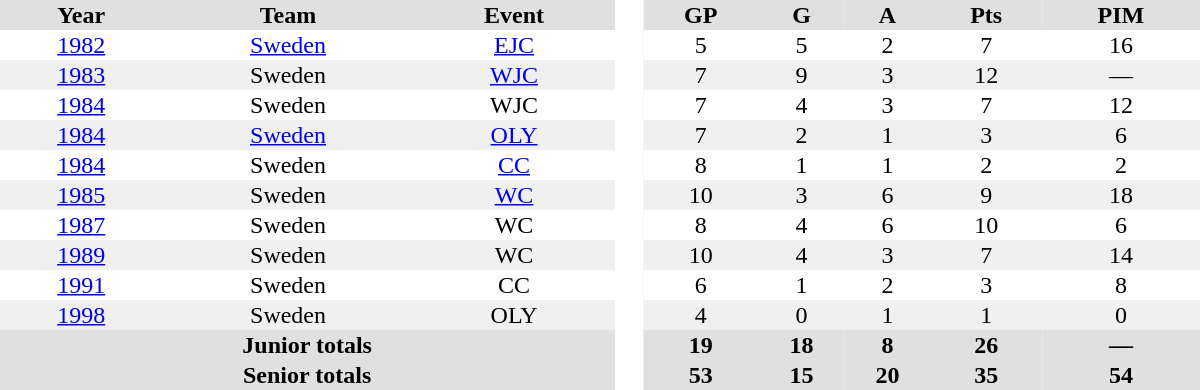<table border="0" cellpadding="1" cellspacing="0" style="text-align:center; width:50em">
<tr ALIGN="center" bgcolor="#e0e0e0">
<th>Year</th>
<th>Team</th>
<th>Event</th>
<th rowspan="99" bgcolor="#ffffff"> </th>
<th>GP</th>
<th>G</th>
<th>A</th>
<th>Pts</th>
<th>PIM</th>
</tr>
<tr>
<td><a href='#'>1982</a></td>
<td><a href='#'>Sweden</a></td>
<td><a href='#'>EJC</a></td>
<td>5</td>
<td>5</td>
<td>2</td>
<td>7</td>
<td>16</td>
</tr>
<tr bgcolor="#f0f0f0">
<td><a href='#'>1983</a></td>
<td>Sweden</td>
<td><a href='#'>WJC</a></td>
<td>7</td>
<td>9</td>
<td>3</td>
<td>12</td>
<td>—</td>
</tr>
<tr>
<td><a href='#'>1984</a></td>
<td>Sweden</td>
<td>WJC</td>
<td>7</td>
<td>4</td>
<td>3</td>
<td>7</td>
<td>12</td>
</tr>
<tr bgcolor="#f0f0f0">
<td><a href='#'>1984</a></td>
<td><a href='#'>Sweden</a></td>
<td><a href='#'>OLY</a></td>
<td>7</td>
<td>2</td>
<td>1</td>
<td>3</td>
<td>6</td>
</tr>
<tr>
<td><a href='#'>1984</a></td>
<td>Sweden</td>
<td><a href='#'>CC</a></td>
<td>8</td>
<td>1</td>
<td>1</td>
<td>2</td>
<td>2</td>
</tr>
<tr bgcolor="#f0f0f0">
<td><a href='#'>1985</a></td>
<td>Sweden</td>
<td><a href='#'>WC</a></td>
<td>10</td>
<td>3</td>
<td>6</td>
<td>9</td>
<td>18</td>
</tr>
<tr>
<td><a href='#'>1987</a></td>
<td>Sweden</td>
<td>WC</td>
<td>8</td>
<td>4</td>
<td>6</td>
<td>10</td>
<td>6</td>
</tr>
<tr bgcolor="#f0f0f0">
<td><a href='#'>1989</a></td>
<td>Sweden</td>
<td>WC</td>
<td>10</td>
<td>4</td>
<td>3</td>
<td>7</td>
<td>14</td>
</tr>
<tr>
<td><a href='#'>1991</a></td>
<td>Sweden</td>
<td>CC</td>
<td>6</td>
<td>1</td>
<td>2</td>
<td>3</td>
<td>8</td>
</tr>
<tr bgcolor="#f0f0f0">
<td><a href='#'>1998</a></td>
<td>Sweden</td>
<td>OLY</td>
<td>4</td>
<td>0</td>
<td>1</td>
<td>1</td>
<td>0</td>
</tr>
<tr bgcolor="#e0e0e0">
<th colspan=3>Junior totals</th>
<th>19</th>
<th>18</th>
<th>8</th>
<th>26</th>
<th>—</th>
</tr>
<tr bgcolor="#e0e0e0">
<th colspan=3>Senior totals</th>
<th>53</th>
<th>15</th>
<th>20</th>
<th>35</th>
<th>54</th>
</tr>
</table>
